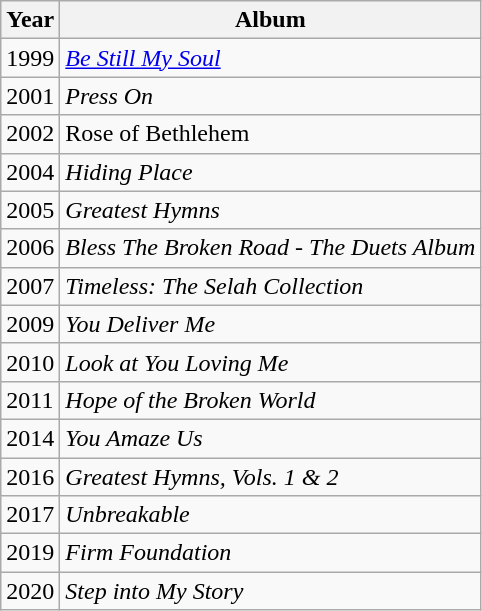<table class="wikitable">
<tr>
<th>Year</th>
<th>Album</th>
</tr>
<tr>
<td>1999</td>
<td><em><a href='#'>Be Still My Soul</a></em></td>
</tr>
<tr>
<td>2001</td>
<td><em>Press On</em></td>
</tr>
<tr>
<td>2002</td>
<td>Rose of Bethlehem</td>
</tr>
<tr>
<td>2004</td>
<td><em>Hiding Place</em></td>
</tr>
<tr>
<td>2005</td>
<td><em>Greatest Hymns</em></td>
</tr>
<tr>
<td>2006</td>
<td><em>Bless The Broken Road - The Duets Album</em></td>
</tr>
<tr>
<td>2007</td>
<td><em>Timeless: The Selah Collection</em></td>
</tr>
<tr>
<td>2009</td>
<td><em>You Deliver Me</em></td>
</tr>
<tr>
<td>2010</td>
<td><em>Look at You Loving Me</em></td>
</tr>
<tr>
<td>2011</td>
<td><em>Hope of the Broken World</em></td>
</tr>
<tr>
<td>2014</td>
<td><em>You Amaze Us</em></td>
</tr>
<tr>
<td>2016</td>
<td><em>Greatest Hymns, Vols. 1 & 2</em></td>
</tr>
<tr>
<td>2017</td>
<td><em>Unbreakable</em></td>
</tr>
<tr>
<td>2019</td>
<td><em>Firm Foundation</em></td>
</tr>
<tr>
<td>2020</td>
<td><em>Step into My Story</em></td>
</tr>
</table>
